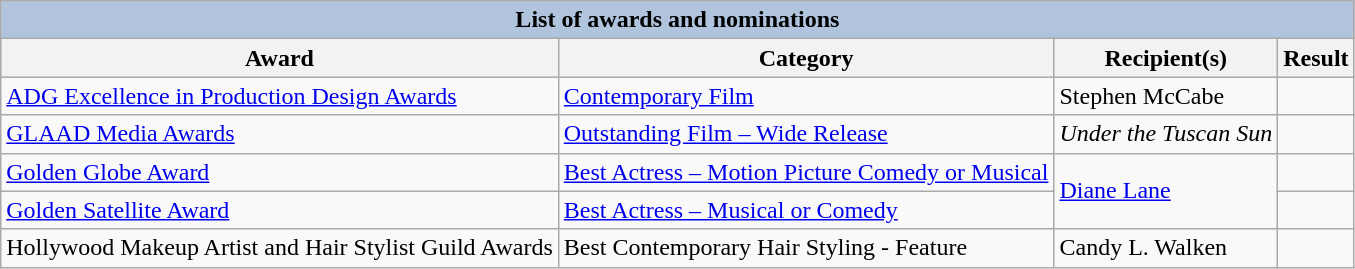<table class="wikitable sortable">
<tr style="background:#ccc; text-align:center;">
<th colspan="6" style="background: LightSteelBlue;">List of awards and nominations</th>
</tr>
<tr style="background:#ccc; text-align:center;">
<th>Award</th>
<th>Category</th>
<th>Recipient(s)</th>
<th>Result</th>
</tr>
<tr>
<td><a href='#'>ADG Excellence in Production Design Awards</a></td>
<td><a href='#'>Contemporary Film</a></td>
<td>Stephen McCabe</td>
<td></td>
</tr>
<tr>
<td><a href='#'>GLAAD Media Awards</a></td>
<td><a href='#'>Outstanding Film – Wide Release</a></td>
<td><em>Under the Tuscan Sun</em></td>
<td></td>
</tr>
<tr>
<td><a href='#'>Golden Globe Award</a></td>
<td><a href='#'>Best Actress – Motion Picture Comedy or Musical</a></td>
<td rowspan="2"><a href='#'>Diane Lane</a></td>
<td></td>
</tr>
<tr>
<td><a href='#'>Golden Satellite Award</a></td>
<td><a href='#'>Best Actress – Musical or Comedy</a></td>
<td></td>
</tr>
<tr>
<td>Hollywood Makeup Artist and Hair Stylist Guild Awards</td>
<td>Best Contemporary Hair Styling - Feature</td>
<td>Candy L. Walken</td>
<td></td>
</tr>
</table>
